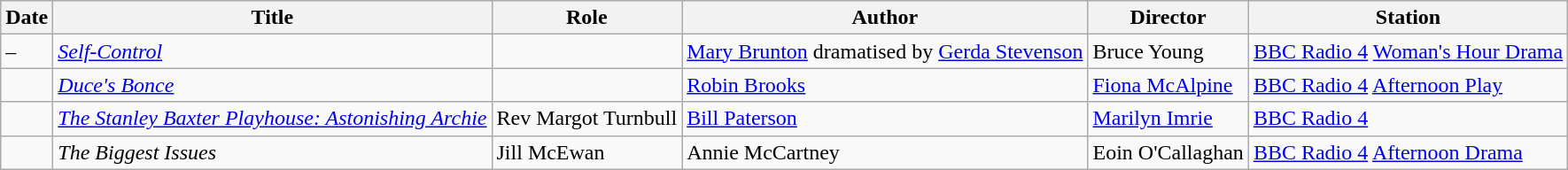<table class="wikitable sortable">
<tr>
<th>Date</th>
<th>Title</th>
<th>Role</th>
<th>Author</th>
<th>Director</th>
<th>Station<br></th>
</tr>
<tr id="Self-Control">
<td> – </td>
<td><em><a href='#'>Self-Control</a></em></td>
<td></td>
<td><a href='#'>Mary Brunton</a> dramatised by <a href='#'>Gerda Stevenson</a></td>
<td>Bruce Young</td>
<td><a href='#'>BBC Radio 4</a> <a href='#'>Woman's Hour Drama</a></td>
</tr>
<tr id="Duce's Bonce">
<td></td>
<td><em><a href='#'>Duce's Bonce</a></em></td>
<td></td>
<td><a href='#'>Robin Brooks</a></td>
<td><a href='#'>Fiona McAlpine</a></td>
<td><a href='#'>BBC Radio 4</a> <a href='#'>Afternoon Play</a></td>
</tr>
<tr id="The Stanley Baxter Playhouse: Astonishing Archie">
<td></td>
<td><em><a href='#'>The Stanley Baxter Playhouse: Astonishing Archie</a></em></td>
<td>Rev Margot Turnbull</td>
<td><a href='#'>Bill Paterson</a></td>
<td><a href='#'>Marilyn Imrie</a></td>
<td><a href='#'>BBC Radio 4</a></td>
</tr>
<tr id="The Biggest Issues">
<td></td>
<td><em>The Biggest Issues</em></td>
<td>Jill McEwan</td>
<td>Annie McCartney</td>
<td>Eoin O'Callaghan</td>
<td><a href='#'>BBC Radio 4</a> <a href='#'>Afternoon Drama</a></td>
</tr>
</table>
